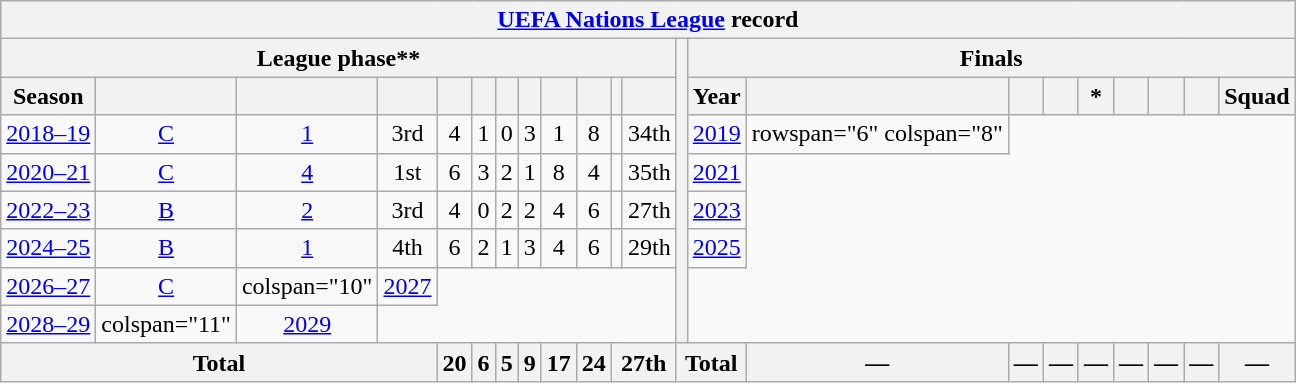<table class="wikitable" style="text-align:center">
<tr>
<th colspan="22"><a href='#'>UEFA Nations League</a> record</th>
</tr>
<tr>
<th colspan="12">League phase**</th>
<th rowspan="8"></th>
<th colspan="9">Finals</th>
</tr>
<tr>
<th>Season</th>
<th></th>
<th></th>
<th></th>
<th></th>
<th></th>
<th></th>
<th></th>
<th></th>
<th></th>
<th></th>
<th></th>
<th>Year</th>
<th></th>
<th></th>
<th></th>
<th>*</th>
<th></th>
<th></th>
<th></th>
<th>Squad</th>
</tr>
<tr>
<td><a href='#'>2018–19</a></td>
<td><a href='#'>C</a></td>
<td><a href='#'>1</a></td>
<td>3rd</td>
<td>4</td>
<td>1</td>
<td>0</td>
<td>3</td>
<td>1</td>
<td>8</td>
<td></td>
<td>34th</td>
<td> <a href='#'>2019</a></td>
<td>rowspan="6" colspan="8" </td>
</tr>
<tr>
<td><a href='#'>2020–21</a></td>
<td><a href='#'>C</a></td>
<td><a href='#'>4</a></td>
<td>1st</td>
<td>6</td>
<td>3</td>
<td>2</td>
<td>1</td>
<td>8</td>
<td>4</td>
<td></td>
<td>35th</td>
<td> <a href='#'>2021</a></td>
</tr>
<tr>
<td><a href='#'>2022–23</a></td>
<td><a href='#'>B</a></td>
<td><a href='#'>2</a></td>
<td>3rd</td>
<td>4</td>
<td>0</td>
<td>2</td>
<td>2</td>
<td>4</td>
<td>6</td>
<td></td>
<td>27th</td>
<td> <a href='#'>2023</a></td>
</tr>
<tr>
<td><a href='#'>2024–25</a></td>
<td><a href='#'>B</a></td>
<td><a href='#'>1</a></td>
<td>4th</td>
<td>6</td>
<td>2</td>
<td>1</td>
<td>3</td>
<td>4</td>
<td>6</td>
<td></td>
<td>29th</td>
<td> <a href='#'>2025</a></td>
</tr>
<tr>
<td><a href='#'>2026–27</a></td>
<td><a href='#'>C</a></td>
<td>colspan="10" </td>
<td> <a href='#'>2027</a></td>
</tr>
<tr>
<td><a href='#'>2028–29</a></td>
<td>colspan="11" </td>
<td> <a href='#'>2029</a></td>
</tr>
<tr>
<th colspan="4">Total</th>
<th>20</th>
<th>6</th>
<th>5</th>
<th>9</th>
<th>17</th>
<th>24</th>
<th colspan="2">27th</th>
<th colspan="2">Total</th>
<th>—</th>
<th>—</th>
<th>—</th>
<th>—</th>
<th>—</th>
<th>—</th>
<th>—</th>
<th>—</th>
</tr>
</table>
